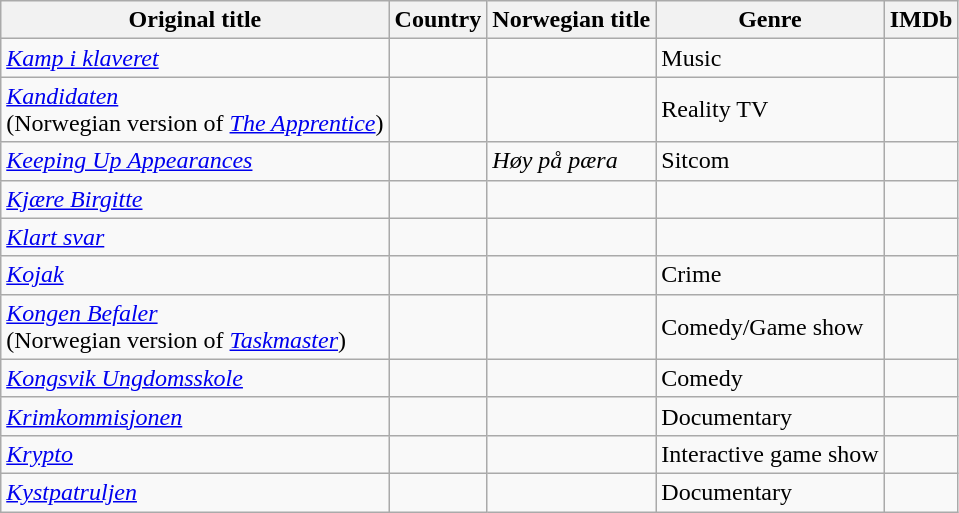<table class="wikitable">
<tr>
<th>Original title</th>
<th>Country</th>
<th>Norwegian title</th>
<th>Genre</th>
<th>IMDb</th>
</tr>
<tr>
<td><em><a href='#'>Kamp i klaveret</a></em></td>
<td></td>
<td></td>
<td>Music</td>
<td></td>
</tr>
<tr>
<td><em><a href='#'>Kandidaten</a></em> <br> (Norwegian version of <em><a href='#'>The Apprentice</a></em>)</td>
<td></td>
<td></td>
<td>Reality TV</td>
<td></td>
</tr>
<tr>
<td><em><a href='#'>Keeping Up Appearances</a></em></td>
<td></td>
<td><em>Høy på pæra</em></td>
<td>Sitcom</td>
<td></td>
</tr>
<tr>
<td><em><a href='#'>Kjære Birgitte</a></em></td>
<td></td>
<td></td>
<td></td>
<td></td>
</tr>
<tr>
<td><em><a href='#'>Klart svar</a></em></td>
<td></td>
<td></td>
<td></td>
<td></td>
</tr>
<tr>
<td><em><a href='#'>Kojak</a></em></td>
<td></td>
<td></td>
<td>Crime</td>
<td></td>
</tr>
<tr>
<td><em><a href='#'>Kongen Befaler</a></em> <br> (Norwegian version of <em><a href='#'>Taskmaster</a></em>)</td>
<td></td>
<td></td>
<td>Comedy/Game show</td>
<td></td>
</tr>
<tr>
<td><em><a href='#'>Kongsvik Ungdomsskole</a></em></td>
<td></td>
<td></td>
<td>Comedy</td>
<td></td>
</tr>
<tr>
<td><em><a href='#'>Krimkommisjonen</a></em></td>
<td></td>
<td></td>
<td>Documentary</td>
<td></td>
</tr>
<tr>
<td><em><a href='#'>Krypto</a></em></td>
<td></td>
<td></td>
<td>Interactive game show</td>
<td></td>
</tr>
<tr>
<td><em><a href='#'>Kystpatruljen</a></em></td>
<td></td>
<td></td>
<td>Documentary</td>
<td></td>
</tr>
</table>
